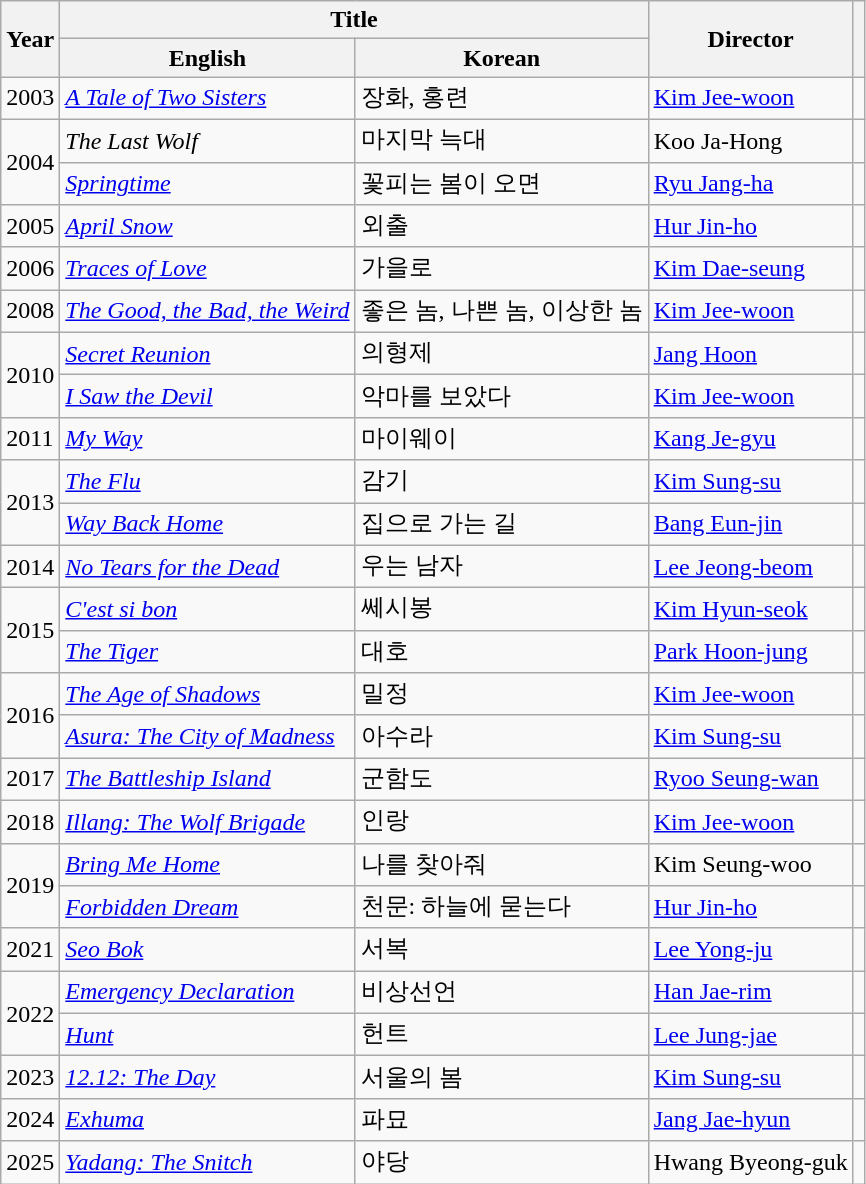<table class="wikitable plainrowheaders sortable">
<tr>
<th rowspan="2">Year</th>
<th colspan="2">Title</th>
<th rowspan="2">Director</th>
<th rowspan="2" class="unsortable"></th>
</tr>
<tr>
<th>English</th>
<th>Korean</th>
</tr>
<tr>
<td>2003</td>
<td><em><a href='#'>A Tale of Two Sisters</a></em></td>
<td>장화, 홍련</td>
<td><a href='#'>Kim Jee-woon</a></td>
<td></td>
</tr>
<tr>
<td rowspan="2">2004</td>
<td><em>The Last Wolf</em></td>
<td>마지막 늑대</td>
<td>Koo Ja-Hong</td>
<td></td>
</tr>
<tr>
<td><em><a href='#'>Springtime</a></em></td>
<td>꽃피는 봄이 오면</td>
<td><a href='#'>Ryu Jang-ha</a></td>
<td></td>
</tr>
<tr>
<td>2005</td>
<td><em><a href='#'>April Snow</a></em></td>
<td>외출</td>
<td><a href='#'>Hur Jin-ho</a></td>
<td></td>
</tr>
<tr>
<td>2006</td>
<td><em><a href='#'>Traces of Love</a></em></td>
<td>가을로</td>
<td><a href='#'>Kim Dae-seung</a></td>
<td></td>
</tr>
<tr>
<td>2008</td>
<td><em><a href='#'>The Good, the Bad, the Weird</a></em></td>
<td>좋은 놈, 나쁜 놈, 이상한 놈</td>
<td><a href='#'>Kim Jee-woon</a></td>
<td></td>
</tr>
<tr>
<td rowspan="2">2010</td>
<td><em><a href='#'>Secret Reunion</a></em></td>
<td>의형제</td>
<td><a href='#'>Jang Hoon</a></td>
<td></td>
</tr>
<tr>
<td><em><a href='#'>I Saw the Devil</a></em></td>
<td>악마를 보았다</td>
<td><a href='#'>Kim Jee-woon</a></td>
<td></td>
</tr>
<tr>
<td>2011</td>
<td><em><a href='#'>My Way</a></em></td>
<td>마이웨이</td>
<td><a href='#'>Kang Je-gyu</a></td>
<td></td>
</tr>
<tr>
<td rowspan="2">2013</td>
<td><em><a href='#'>The Flu</a></em></td>
<td>감기</td>
<td><a href='#'>Kim Sung-su</a></td>
<td></td>
</tr>
<tr>
<td><em><a href='#'>Way Back Home</a></em></td>
<td>집으로 가는 길</td>
<td><a href='#'>Bang Eun-jin</a></td>
<td></td>
</tr>
<tr>
<td>2014</td>
<td><em><a href='#'>No Tears for the Dead</a></em></td>
<td>우는 남자</td>
<td><a href='#'>Lee Jeong-beom</a></td>
<td></td>
</tr>
<tr>
<td rowspan="2">2015</td>
<td><em><a href='#'>C'est si bon</a></em></td>
<td>쎄시봉</td>
<td><a href='#'>Kim Hyun-seok</a></td>
<td></td>
</tr>
<tr>
<td><em><a href='#'>The Tiger</a></em></td>
<td>대호</td>
<td><a href='#'>Park Hoon-jung</a></td>
<td></td>
</tr>
<tr>
<td rowspan="2">2016</td>
<td><em><a href='#'>The Age of Shadows</a></em></td>
<td>밀정</td>
<td><a href='#'>Kim Jee-woon</a></td>
<td></td>
</tr>
<tr>
<td><em><a href='#'>Asura: The City of Madness</a></em></td>
<td>아수라</td>
<td><a href='#'>Kim Sung-su</a></td>
<td></td>
</tr>
<tr>
<td>2017</td>
<td><em><a href='#'>The Battleship Island</a></em></td>
<td>군함도</td>
<td><a href='#'>Ryoo Seung-wan</a></td>
<td></td>
</tr>
<tr>
<td>2018</td>
<td><em><a href='#'>Illang: The Wolf Brigade</a></em></td>
<td>인랑</td>
<td><a href='#'>Kim Jee-woon</a></td>
<td></td>
</tr>
<tr>
<td rowspan="2">2019</td>
<td><em><a href='#'>Bring Me Home</a></em></td>
<td>나를 찾아줘</td>
<td>Kim Seung-woo</td>
<td></td>
</tr>
<tr>
<td><em><a href='#'>Forbidden Dream</a></em></td>
<td>천문: 하늘에 묻는다</td>
<td><a href='#'>Hur Jin-ho</a></td>
<td></td>
</tr>
<tr>
<td>2021</td>
<td><em><a href='#'>Seo Bok</a></em></td>
<td>서복</td>
<td><a href='#'>Lee Yong-ju</a></td>
<td></td>
</tr>
<tr>
<td rowspan="2">2022</td>
<td><em><a href='#'>Emergency Declaration</a></em></td>
<td>비상선언</td>
<td><a href='#'>Han Jae-rim</a></td>
<td></td>
</tr>
<tr>
<td><em><a href='#'>Hunt</a></em></td>
<td>헌트</td>
<td><a href='#'>Lee Jung-jae</a></td>
<td></td>
</tr>
<tr>
<td>2023</td>
<td><em><a href='#'>12.12: The Day</a></em></td>
<td>서울의 봄</td>
<td><a href='#'>Kim Sung-su</a></td>
<td></td>
</tr>
<tr>
<td>2024</td>
<td><em><a href='#'>Exhuma</a></em></td>
<td>파묘</td>
<td><a href='#'>Jang Jae-hyun</a></td>
<td></td>
</tr>
<tr>
<td>2025</td>
<td><em><a href='#'>Yadang: The Snitch</a></em></td>
<td>야당</td>
<td>Hwang Byeong-guk</td>
<td></td>
</tr>
</table>
